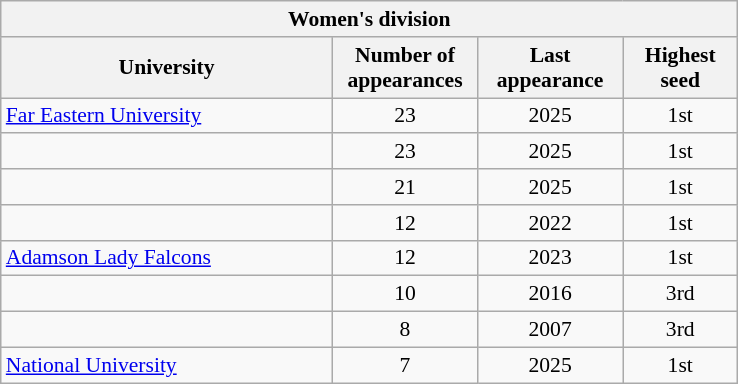<table class="wikitable" style="font-size:90%; text-align:center;">
<tr>
<th colspan=4>Women's division</th>
</tr>
<tr>
<th width=45%>University</th>
<th width=90px>Number of<br>appearances</th>
<th width=90px>Last<br>appearance</th>
<th width=70px>Highest<br>seed</th>
</tr>
<tr>
<td align="left"> <a href='#'>Far Eastern University</a></td>
<td>23</td>
<td>2025</td>
<td>1st</td>
</tr>
<tr>
<td align="left"></td>
<td>23</td>
<td>2025</td>
<td>1st</td>
</tr>
<tr>
<td align="left"></td>
<td>21</td>
<td>2025</td>
<td>1st</td>
</tr>
<tr>
<td align="left"></td>
<td>12</td>
<td>2022</td>
<td>1st</td>
</tr>
<tr>
<td align="left"> <a href='#'>Adamson Lady Falcons</a></td>
<td>12</td>
<td>2023</td>
<td>1st</td>
</tr>
<tr>
<td align="left"></td>
<td>10</td>
<td>2016</td>
<td>3rd</td>
</tr>
<tr>
<td align="left"></td>
<td>8</td>
<td>2007</td>
<td>3rd</td>
</tr>
<tr>
<td align="left"> <a href='#'>National University</a></td>
<td>7</td>
<td>2025</td>
<td>1st</td>
</tr>
</table>
